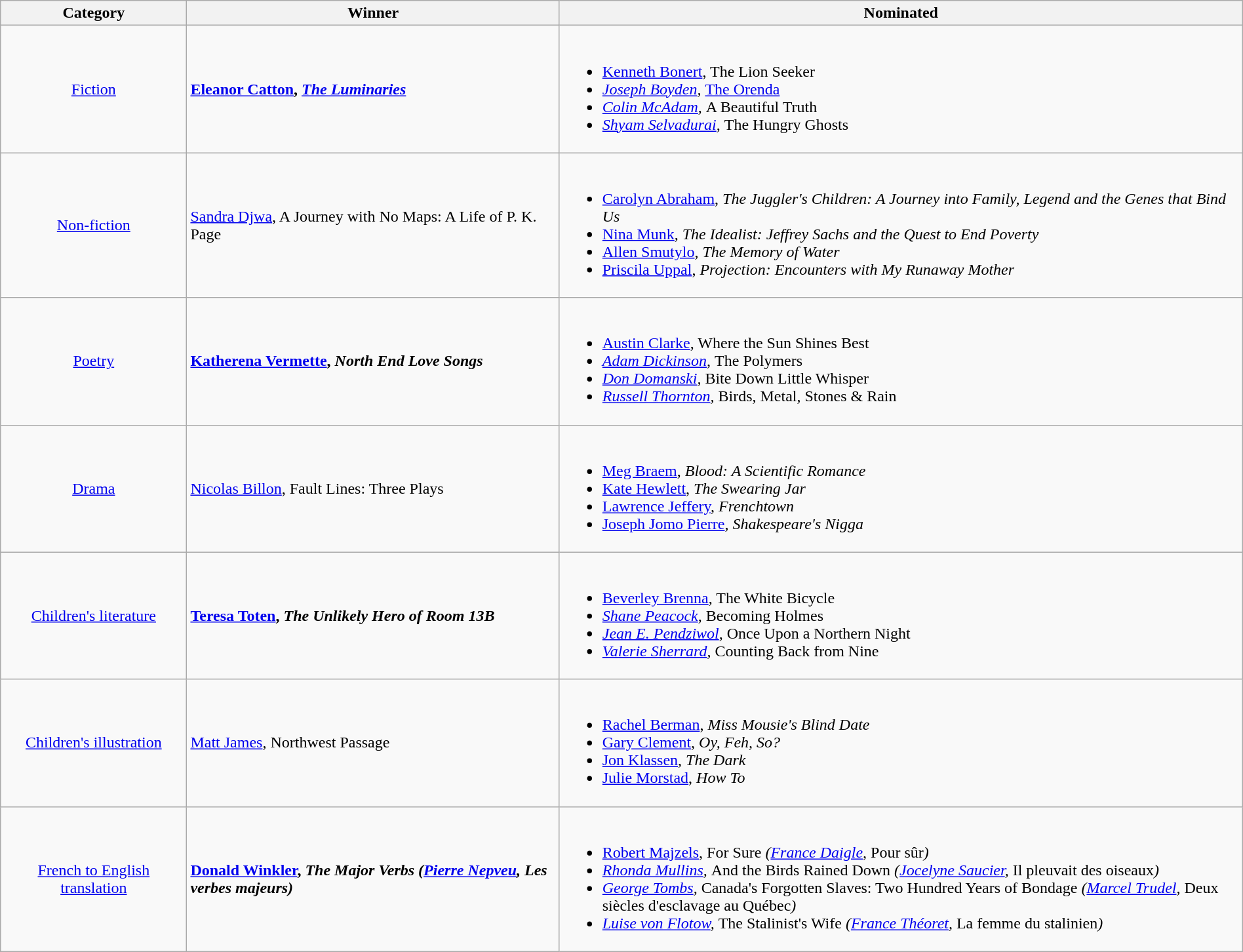<table class="wikitable" width="100%">
<tr>
<th width=15%>Category</th>
<th width=30%>Winner</th>
<th width=55%>Nominated</th>
</tr>
<tr>
<td align="center"><a href='#'>Fiction</a></td>
<td> <strong><a href='#'>Eleanor Catton</a>, <em><a href='#'>The Luminaries</a><strong><em></td>
<td><br><ul><li><a href='#'>Kenneth Bonert</a>, </em>The Lion Seeker<em></li><li><a href='#'>Joseph Boyden</a>, </em><a href='#'>The Orenda</a><em></li><li><a href='#'>Colin McAdam</a>, </em>A Beautiful Truth<em></li><li><a href='#'>Shyam Selvadurai</a>, </em>The Hungry Ghosts<em></li></ul></td>
</tr>
<tr>
<td align="center"><a href='#'>Non-fiction</a></td>
<td> </strong><a href='#'>Sandra Djwa</a>, </em>A Journey with No Maps: A Life of P. K. Page</em></strong></td>
<td><br><ul><li><a href='#'>Carolyn Abraham</a>, <em>The Juggler's Children: A Journey into Family, Legend and the Genes that Bind Us</em></li><li><a href='#'>Nina Munk</a>, <em>The Idealist: Jeffrey Sachs and the Quest to End Poverty</em></li><li><a href='#'>Allen Smutylo</a>, <em>The Memory of Water</em></li><li><a href='#'>Priscila Uppal</a>, <em>Projection: Encounters with My Runaway Mother</em></li></ul></td>
</tr>
<tr>
<td align="center"><a href='#'>Poetry</a></td>
<td> <strong><a href='#'>Katherena Vermette</a>, <em>North End Love Songs<strong><em></td>
<td><br><ul><li><a href='#'>Austin Clarke</a>, </em>Where the Sun Shines Best<em></li><li><a href='#'>Adam Dickinson</a>, </em>The Polymers<em></li><li><a href='#'>Don Domanski</a>, </em>Bite Down Little Whisper<em></li><li><a href='#'>Russell Thornton</a>, </em>Birds, Metal, Stones & Rain<em></li></ul></td>
</tr>
<tr>
<td align="center"><a href='#'>Drama</a></td>
<td> </strong><a href='#'>Nicolas Billon</a>, </em>Fault Lines: Three Plays</em></strong></td>
<td><br><ul><li><a href='#'>Meg Braem</a>, <em>Blood: A Scientific Romance</em></li><li><a href='#'>Kate Hewlett</a>, <em>The Swearing Jar</em></li><li><a href='#'>Lawrence Jeffery</a>, <em>Frenchtown</em></li><li><a href='#'>Joseph Jomo Pierre</a>, <em>Shakespeare's Nigga</em></li></ul></td>
</tr>
<tr>
<td align="center"><a href='#'>Children's literature</a></td>
<td> <strong><a href='#'>Teresa Toten</a>, <em>The Unlikely Hero of Room 13B<strong><em></td>
<td><br><ul><li><a href='#'>Beverley Brenna</a>, </em>The White Bicycle<em></li><li><a href='#'>Shane Peacock</a>, </em>Becoming Holmes<em></li><li><a href='#'>Jean E. Pendziwol</a>, </em>Once Upon a Northern Night<em></li><li><a href='#'>Valerie Sherrard</a>, </em>Counting Back from Nine<em></li></ul></td>
</tr>
<tr>
<td align="center"><a href='#'>Children's illustration</a></td>
<td> </strong><a href='#'>Matt James</a>, </em>Northwest Passage</em></strong></td>
<td><br><ul><li><a href='#'>Rachel Berman</a>, <em>Miss Mousie's Blind Date</em></li><li><a href='#'>Gary Clement</a>, <em>Oy, Feh, So?</em></li><li><a href='#'>Jon Klassen</a>, <em>The Dark</em></li><li><a href='#'>Julie Morstad</a>, <em>How To</em></li></ul></td>
</tr>
<tr>
<td align="center"><a href='#'>French to English translation</a></td>
<td> <strong><a href='#'>Donald Winkler</a>, <em>The Major Verbs<strong><em> (<a href='#'>Pierre Nepveu</a>, </em>Les verbes majeurs<em>)</td>
<td><br><ul><li><a href='#'>Robert Majzels</a>, </em>For Sure<em> (<a href='#'>France Daigle</a>, </em>Pour sûr<em>)</li><li><a href='#'>Rhonda Mullins</a>, </em>And the Birds Rained Down<em> (<a href='#'>Jocelyne Saucier</a>, </em>Il pleuvait des oiseaux<em>)</li><li><a href='#'>George Tombs</a>, </em>Canada's Forgotten Slaves: Two Hundred Years of Bondage<em> (<a href='#'>Marcel Trudel</a>, </em>Deux siècles d'esclavage au Québec<em>)</li><li><a href='#'>Luise von Flotow</a>, </em>The Stalinist's Wife<em> (<a href='#'>France Théoret</a>, </em>La femme du stalinien<em>)</li></ul></td>
</tr>
</table>
